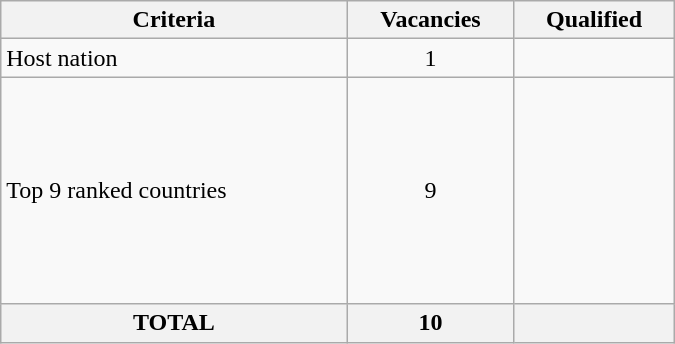<table class = "wikitable" width=450>
<tr>
<th>Criteria</th>
<th>Vacancies</th>
<th>Qualified</th>
</tr>
<tr>
<td>Host nation</td>
<td align="center">1</td>
<td></td>
</tr>
<tr>
<td>Top 9 ranked countries</td>
<td align="center">9</td>
<td><br><br><br><br><br><br><br><br></td>
</tr>
<tr>
<th>TOTAL</th>
<th>10</th>
<th></th>
</tr>
</table>
